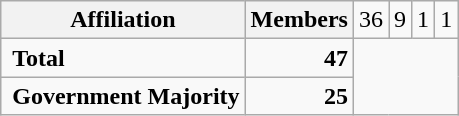<table class="wikitable">
<tr>
<th colspan="2">Affiliation</th>
<th>Members<br></th>
<td align="right">36<br></td>
<td align="right">9<br></td>
<td align="right">1<br></td>
<td align="right">1</td>
</tr>
<tr>
<td colspan="2" rowspan="1"> <strong>Total</strong><br></td>
<td align="right"><strong>47</strong></td>
</tr>
<tr>
<td colspan="2" rowspan="1"> <strong>Government Majority</strong><br></td>
<td align="right"><strong>25</strong></td>
</tr>
</table>
